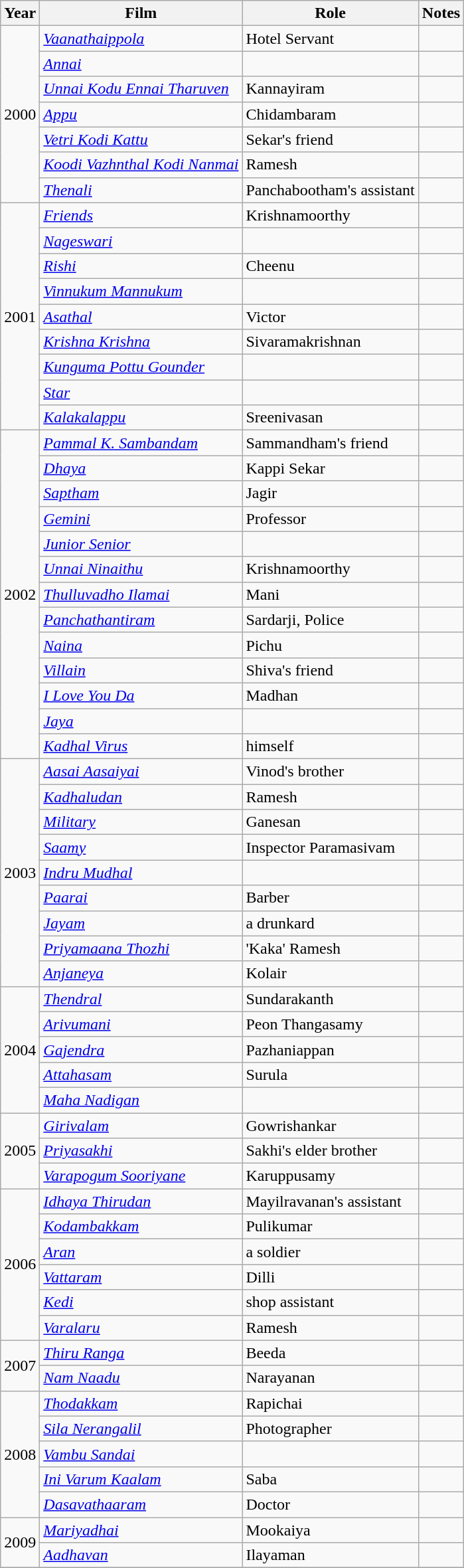<table class="wikitable sortable">
<tr>
<th>Year</th>
<th>Film</th>
<th>Role</th>
<th>Notes</th>
</tr>
<tr>
<td rowspan="7">2000</td>
<td><em><a href='#'>Vaanathaippola</a></em></td>
<td>Hotel Servant</td>
<td></td>
</tr>
<tr>
<td><em><a href='#'>Annai</a></em></td>
<td></td>
<td></td>
</tr>
<tr>
<td><em><a href='#'>Unnai Kodu Ennai Tharuven</a></em></td>
<td>Kannayiram</td>
<td></td>
</tr>
<tr>
<td><em><a href='#'>Appu</a></em></td>
<td>Chidambaram</td>
<td></td>
</tr>
<tr>
<td><em><a href='#'>Vetri Kodi Kattu</a></em></td>
<td>Sekar's friend</td>
<td></td>
</tr>
<tr>
<td><em><a href='#'>Koodi Vazhnthal Kodi Nanmai</a></em></td>
<td>Ramesh</td>
<td></td>
</tr>
<tr>
<td><em><a href='#'>Thenali</a></em></td>
<td>Panchabootham's assistant</td>
<td></td>
</tr>
<tr>
<td rowspan="9">2001</td>
<td><em><a href='#'>Friends</a></em></td>
<td>Krishnamoorthy</td>
<td></td>
</tr>
<tr>
<td><em><a href='#'>Nageswari</a></em></td>
<td></td>
<td></td>
</tr>
<tr>
<td><em><a href='#'>Rishi</a></em></td>
<td>Cheenu</td>
<td></td>
</tr>
<tr>
<td><em><a href='#'>Vinnukum Mannukum</a></em></td>
<td></td>
<td></td>
</tr>
<tr>
<td><em><a href='#'>Asathal</a></em></td>
<td>Victor</td>
<td></td>
</tr>
<tr>
<td><em><a href='#'>Krishna Krishna</a></em></td>
<td>Sivaramakrishnan</td>
<td></td>
</tr>
<tr>
<td><em><a href='#'>Kunguma Pottu Gounder</a></em></td>
<td></td>
<td></td>
</tr>
<tr>
<td><em><a href='#'>Star</a></em></td>
<td></td>
<td></td>
</tr>
<tr>
<td><em><a href='#'>Kalakalappu</a></em></td>
<td>Sreenivasan</td>
<td></td>
</tr>
<tr>
<td rowspan="13">2002</td>
<td><em><a href='#'>Pammal K. Sambandam</a></em></td>
<td>Sammandham's friend</td>
<td></td>
</tr>
<tr>
<td><em><a href='#'>Dhaya</a></em></td>
<td>Kappi Sekar</td>
<td></td>
</tr>
<tr>
<td><em><a href='#'>Saptham</a></em></td>
<td>Jagir</td>
<td></td>
</tr>
<tr>
<td><em><a href='#'>Gemini</a></em></td>
<td>Professor</td>
<td></td>
</tr>
<tr>
<td><em><a href='#'>Junior Senior</a></em></td>
<td></td>
<td></td>
</tr>
<tr>
<td><em><a href='#'>Unnai Ninaithu</a></em></td>
<td>Krishnamoorthy</td>
<td></td>
</tr>
<tr>
<td><em><a href='#'>Thulluvadho Ilamai</a></em></td>
<td>Mani</td>
<td></td>
</tr>
<tr>
<td><em><a href='#'>Panchathantiram</a></em></td>
<td>Sardarji, Police</td>
<td></td>
</tr>
<tr>
<td><em><a href='#'>Naina</a></em></td>
<td>Pichu</td>
<td></td>
</tr>
<tr>
<td><em><a href='#'>Villain</a></em></td>
<td>Shiva's friend</td>
<td></td>
</tr>
<tr>
<td><em><a href='#'>I Love You Da</a></em></td>
<td>Madhan</td>
<td></td>
</tr>
<tr>
<td><em><a href='#'>Jaya</a></em></td>
<td></td>
<td></td>
</tr>
<tr>
<td><em><a href='#'>Kadhal Virus</a></em></td>
<td>himself</td>
<td></td>
</tr>
<tr>
<td rowspan="9">2003</td>
<td><em><a href='#'>Aasai Aasaiyai</a></em></td>
<td>Vinod's brother</td>
<td></td>
</tr>
<tr>
<td><em><a href='#'>Kadhaludan</a></em></td>
<td>Ramesh</td>
<td></td>
</tr>
<tr>
<td><em><a href='#'>Military</a></em></td>
<td>Ganesan</td>
<td></td>
</tr>
<tr>
<td><em><a href='#'>Saamy</a></em></td>
<td>Inspector Paramasivam</td>
<td></td>
</tr>
<tr>
<td><em><a href='#'>Indru Mudhal</a></em></td>
<td></td>
<td></td>
</tr>
<tr>
<td><em><a href='#'>Paarai</a></em></td>
<td>Barber</td>
<td></td>
</tr>
<tr>
<td><em><a href='#'>Jayam</a></em></td>
<td>a drunkard</td>
<td></td>
</tr>
<tr>
<td><em><a href='#'>Priyamaana Thozhi</a></em></td>
<td>'Kaka' Ramesh</td>
<td></td>
</tr>
<tr>
<td><em><a href='#'>Anjaneya</a></em></td>
<td>Kolair</td>
<td></td>
</tr>
<tr>
<td rowspan="5">2004</td>
<td><em><a href='#'>Thendral</a></em></td>
<td>Sundarakanth</td>
<td></td>
</tr>
<tr>
<td><em><a href='#'>Arivumani</a></em></td>
<td>Peon Thangasamy</td>
<td></td>
</tr>
<tr>
<td><em><a href='#'>Gajendra</a></em></td>
<td>Pazhaniappan</td>
<td></td>
</tr>
<tr>
<td><em><a href='#'>Attahasam</a></em></td>
<td>Surula</td>
<td></td>
</tr>
<tr>
<td><em><a href='#'>Maha Nadigan</a></em></td>
<td></td>
<td></td>
</tr>
<tr>
<td rowspan="3">2005</td>
<td><em><a href='#'>Girivalam</a></em></td>
<td>Gowrishankar</td>
<td></td>
</tr>
<tr>
<td><em><a href='#'>Priyasakhi</a></em></td>
<td>Sakhi's elder brother</td>
<td></td>
</tr>
<tr>
<td><em><a href='#'>Varapogum Sooriyane</a></em></td>
<td>Karuppusamy</td>
<td></td>
</tr>
<tr>
<td rowspan="6">2006</td>
<td><em><a href='#'>Idhaya Thirudan</a></em></td>
<td>Mayilravanan's assistant</td>
<td></td>
</tr>
<tr>
<td><em><a href='#'>Kodambakkam</a></em></td>
<td>Pulikumar</td>
<td></td>
</tr>
<tr>
<td><em><a href='#'>Aran</a></em></td>
<td>a soldier</td>
<td></td>
</tr>
<tr>
<td><em><a href='#'>Vattaram</a></em></td>
<td>Dilli</td>
<td></td>
</tr>
<tr>
<td><em><a href='#'>Kedi</a></em></td>
<td>shop assistant</td>
<td></td>
</tr>
<tr>
<td><em><a href='#'>Varalaru</a></em></td>
<td>Ramesh</td>
<td></td>
</tr>
<tr>
<td rowspan="2">2007</td>
<td><em><a href='#'>Thiru Ranga</a></em></td>
<td>Beeda</td>
<td></td>
</tr>
<tr>
<td><em><a href='#'>Nam Naadu</a></em></td>
<td>Narayanan</td>
<td></td>
</tr>
<tr>
<td rowspan="5">2008</td>
<td><em><a href='#'>Thodakkam</a></em></td>
<td>Rapichai</td>
<td></td>
</tr>
<tr>
<td><em><a href='#'>Sila Nerangalil</a></em></td>
<td>Photographer</td>
<td></td>
</tr>
<tr>
<td><em><a href='#'>Vambu Sandai</a></em></td>
<td></td>
<td></td>
</tr>
<tr>
<td><em><a href='#'>Ini Varum Kaalam</a></em></td>
<td>Saba</td>
<td></td>
</tr>
<tr>
<td><em><a href='#'>Dasavathaaram</a></em></td>
<td>Doctor</td>
<td></td>
</tr>
<tr>
<td rowspan="2">2009</td>
<td><em><a href='#'>Mariyadhai</a></em></td>
<td>Mookaiya</td>
<td></td>
</tr>
<tr>
<td><em><a href='#'>Aadhavan</a></em></td>
<td>Ilayaman</td>
<td></td>
</tr>
<tr>
</tr>
</table>
